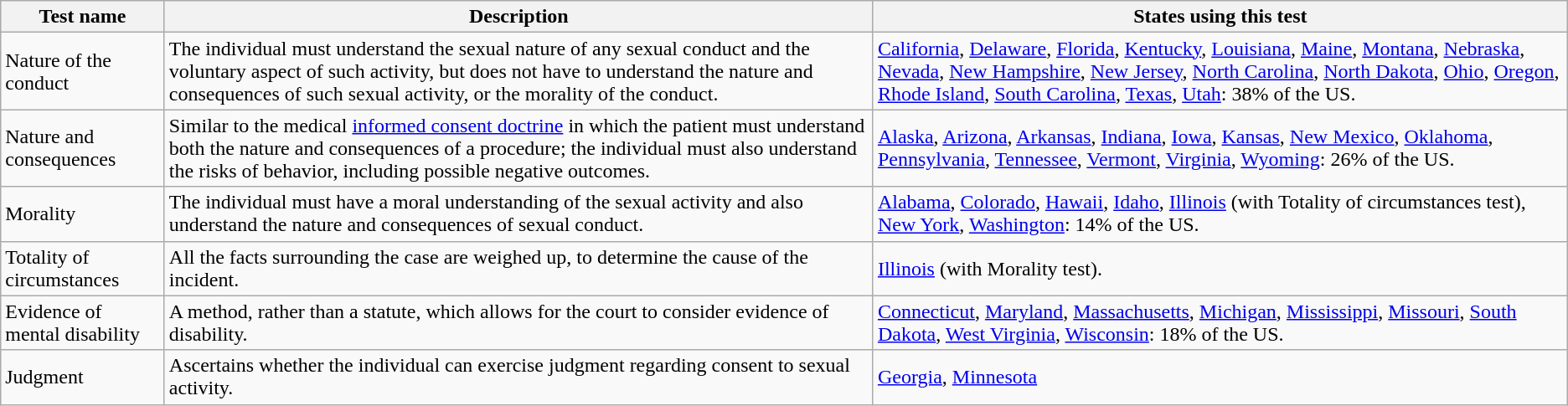<table class="wikitable">
<tr>
<th>Test name</th>
<th>Description</th>
<th>States using this test</th>
</tr>
<tr>
<td>Nature of the conduct</td>
<td>The individual must understand the sexual nature of any sexual conduct and the voluntary aspect of such activity, but does not have to understand the nature and consequences of such sexual activity, or the morality of the conduct.</td>
<td><a href='#'>California</a>, <a href='#'>Delaware</a>, <a href='#'>Florida</a>, <a href='#'>Kentucky</a>, <a href='#'>Louisiana</a>, <a href='#'>Maine</a>, <a href='#'>Montana</a>, <a href='#'>Nebraska</a>, <a href='#'>Nevada</a>, <a href='#'>New Hampshire</a>, <a href='#'>New Jersey</a>, <a href='#'>North Carolina</a>, <a href='#'>North Dakota</a>, <a href='#'>Ohio</a>, <a href='#'>Oregon</a>, <a href='#'>Rhode Island</a>, <a href='#'>South Carolina</a>, <a href='#'>Texas</a>, <a href='#'>Utah</a>: 38% of the US.</td>
</tr>
<tr>
<td>Nature and consequences</td>
<td>Similar to the medical <a href='#'>informed consent doctrine</a> in which the patient must understand both the nature and consequences of a procedure; the individual must also understand the risks of behavior, including possible negative outcomes.</td>
<td><a href='#'>Alaska</a>, <a href='#'>Arizona</a>, <a href='#'>Arkansas</a>, <a href='#'>Indiana</a>, <a href='#'>Iowa</a>, <a href='#'>Kansas</a>, <a href='#'>New Mexico</a>, <a href='#'>Oklahoma</a>, <a href='#'>Pennsylvania</a>, <a href='#'>Tennessee</a>, <a href='#'>Vermont</a>, <a href='#'>Virginia</a>, <a href='#'>Wyoming</a>: 26% of the US.</td>
</tr>
<tr>
<td>Morality</td>
<td>The individual must have a moral understanding of the sexual activity and also understand the nature and consequences of sexual conduct.</td>
<td><a href='#'>Alabama</a>, <a href='#'>Colorado</a>, <a href='#'>Hawaii</a>, <a href='#'>Idaho</a>, <a href='#'>Illinois</a> (with Totality of circumstances test), <a href='#'>New York</a>, <a href='#'>Washington</a>: 14% of the US.</td>
</tr>
<tr>
<td>Totality of circumstances</td>
<td>All the facts surrounding the case are weighed up, to determine the cause of the incident.</td>
<td><a href='#'>Illinois</a> (with Morality test).</td>
</tr>
<tr>
<td>Evidence of mental disability</td>
<td>A method, rather than a statute, which allows for the court to consider evidence of disability.</td>
<td><a href='#'>Connecticut</a>, <a href='#'>Maryland</a>, <a href='#'>Massachusetts</a>, <a href='#'>Michigan</a>, <a href='#'>Mississippi</a>, <a href='#'>Missouri</a>, <a href='#'>South Dakota</a>, <a href='#'>West Virginia</a>, <a href='#'>Wisconsin</a>: 18% of the US.</td>
</tr>
<tr>
<td>Judgment</td>
<td>Ascertains whether the individual can exercise judgment regarding consent to sexual activity.</td>
<td><a href='#'>Georgia</a>, <a href='#'>Minnesota</a></td>
</tr>
</table>
